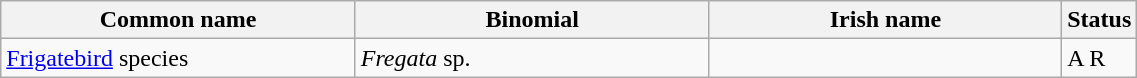<table width=60% class="wikitable">
<tr>
<th width=32%>Common name</th>
<th width=32%>Binomial</th>
<th width=32%>Irish name</th>
<th width=4%>Status</th>
</tr>
<tr>
<td><a href='#'>Frigatebird</a> species</td>
<td><em>Fregata</em> sp.</td>
<td></td>
<td>A R</td>
</tr>
</table>
